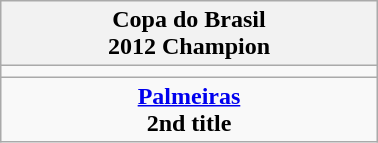<table class="wikitable" style="text-align: center; margin: 0 auto; width: 20%">
<tr>
<th>Copa do Brasil<br>2012 Champion</th>
</tr>
<tr>
<td></td>
</tr>
<tr>
<td><strong><a href='#'>Palmeiras</a></strong><br><strong>2nd title</strong></td>
</tr>
</table>
